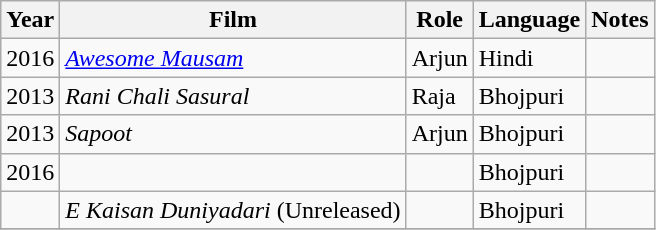<table class="wikitable sortable">
<tr>
<th>Year</th>
<th>Film</th>
<th>Role</th>
<th>Language</th>
<th>Notes</th>
</tr>
<tr>
<td>2016</td>
<td><em><a href='#'>Awesome Mausam</a></em></td>
<td>Arjun</td>
<td>Hindi</td>
<td></td>
</tr>
<tr>
<td>2013</td>
<td><em>Rani Chali Sasural</em></td>
<td>Raja</td>
<td>Bhojpuri</td>
<td></td>
</tr>
<tr>
<td>2013</td>
<td><em>Sapoot</em></td>
<td>Arjun</td>
<td>Bhojpuri</td>
<td></td>
</tr>
<tr>
<td>2016</td>
<td><em></em></td>
<td></td>
<td>Bhojpuri</td>
<td></td>
</tr>
<tr>
<td></td>
<td><em>E Kaisan Duniyadari</em> (Unreleased)</td>
<td></td>
<td>Bhojpuri</td>
<td></td>
</tr>
<tr>
</tr>
</table>
